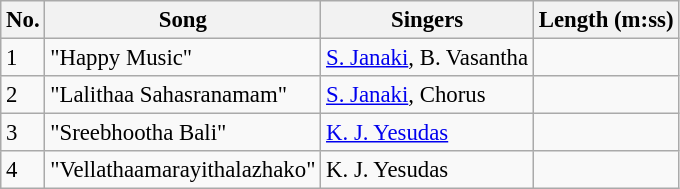<table class="wikitable" style="font-size:95%;">
<tr>
<th>No.</th>
<th>Song</th>
<th>Singers</th>
<th>Length (m:ss)</th>
</tr>
<tr>
<td>1</td>
<td>"Happy Music"</td>
<td><a href='#'>S. Janaki</a>, B. Vasantha</td>
<td></td>
</tr>
<tr>
<td>2</td>
<td>"Lalithaa Sahasranamam"</td>
<td><a href='#'>S. Janaki</a>, Chorus</td>
<td></td>
</tr>
<tr>
<td>3</td>
<td>"Sreebhootha Bali"</td>
<td><a href='#'>K. J. Yesudas</a></td>
<td></td>
</tr>
<tr>
<td>4</td>
<td>"Vellathaamarayithalazhako"</td>
<td>K. J. Yesudas</td>
<td></td>
</tr>
</table>
